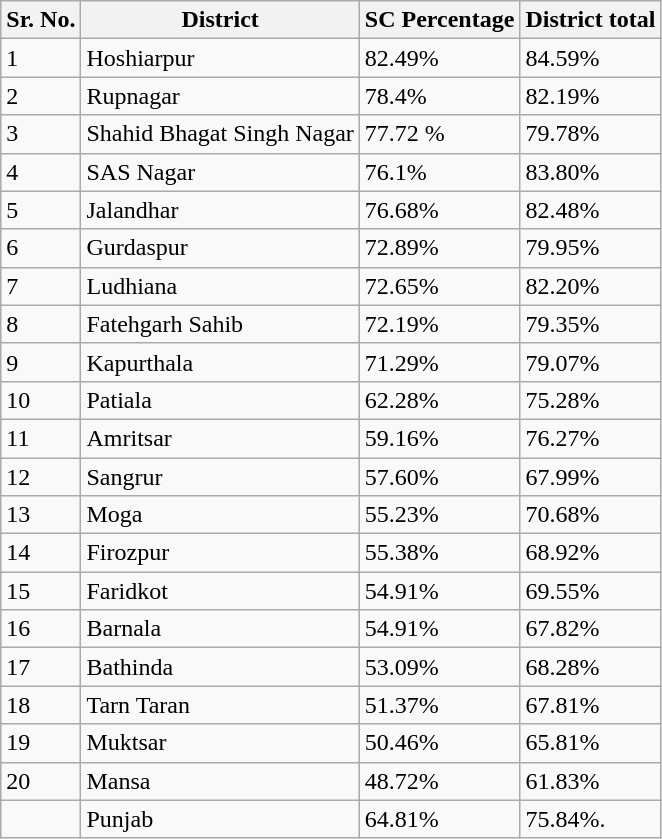<table class="wikitable sortable">
<tr>
<th>Sr. No.</th>
<th>District</th>
<th>SC Percentage</th>
<th>District total</th>
</tr>
<tr>
<td>1</td>
<td>Hoshiarpur</td>
<td>82.49%</td>
<td>84.59%</td>
</tr>
<tr>
<td>2</td>
<td>Rupnagar</td>
<td>78.4%</td>
<td>82.19%</td>
</tr>
<tr>
<td>3</td>
<td>Shahid Bhagat Singh Nagar</td>
<td>77.72 %</td>
<td>79.78%</td>
</tr>
<tr>
<td>4</td>
<td>SAS Nagar</td>
<td>76.1%</td>
<td>83.80%</td>
</tr>
<tr>
<td>5</td>
<td>Jalandhar</td>
<td>76.68%</td>
<td>82.48%</td>
</tr>
<tr>
<td>6</td>
<td>Gurdaspur</td>
<td>72.89%</td>
<td>79.95%</td>
</tr>
<tr>
<td>7</td>
<td>Ludhiana</td>
<td>72.65%</td>
<td>82.20%</td>
</tr>
<tr>
<td>8</td>
<td>Fatehgarh Sahib</td>
<td>72.19%</td>
<td>79.35%</td>
</tr>
<tr>
<td>9</td>
<td>Kapurthala</td>
<td>71.29%</td>
<td>79.07%</td>
</tr>
<tr>
<td>10</td>
<td>Patiala</td>
<td>62.28%</td>
<td>75.28%</td>
</tr>
<tr>
<td>11</td>
<td>Amritsar</td>
<td>59.16%</td>
<td>76.27%</td>
</tr>
<tr>
<td>12</td>
<td>Sangrur</td>
<td>57.60%</td>
<td>67.99%</td>
</tr>
<tr>
<td>13</td>
<td>Moga</td>
<td>55.23%</td>
<td>70.68%</td>
</tr>
<tr>
<td>14</td>
<td>Firozpur</td>
<td>55.38%</td>
<td>68.92%</td>
</tr>
<tr>
<td>15</td>
<td>Faridkot</td>
<td>54.91%</td>
<td>69.55%</td>
</tr>
<tr>
<td>16</td>
<td>Barnala</td>
<td>54.91%</td>
<td>67.82%</td>
</tr>
<tr>
<td>17</td>
<td>Bathinda</td>
<td>53.09%</td>
<td>68.28%</td>
</tr>
<tr>
<td>18</td>
<td>Tarn Taran</td>
<td>51.37%</td>
<td>67.81%</td>
</tr>
<tr>
<td>19</td>
<td>Muktsar</td>
<td>50.46%</td>
<td>65.81%</td>
</tr>
<tr>
<td>20</td>
<td>Mansa</td>
<td>48.72%</td>
<td>61.83%</td>
</tr>
<tr>
<td></td>
<td>Punjab</td>
<td>64.81%</td>
<td>75.84%.</td>
</tr>
</table>
